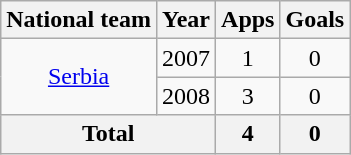<table class="wikitable" style="text-align:center">
<tr>
<th>National team</th>
<th>Year</th>
<th>Apps</th>
<th>Goals</th>
</tr>
<tr>
<td rowspan="2" style="vertical-align:center"><a href='#'>Serbia</a></td>
<td>2007</td>
<td>1</td>
<td>0</td>
</tr>
<tr>
<td>2008</td>
<td>3</td>
<td>0</td>
</tr>
<tr>
<th colspan="2">Total</th>
<th>4</th>
<th>0</th>
</tr>
</table>
